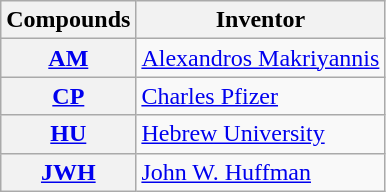<table class="wikitable sortable">
<tr>
<th>Compounds</th>
<th>Inventor</th>
</tr>
<tr>
<th><a href='#'>AM</a></th>
<td><a href='#'>Alexandros Makriyannis</a></td>
</tr>
<tr>
<th><a href='#'>CP</a></th>
<td><a href='#'>Charles Pfizer</a></td>
</tr>
<tr>
<th><a href='#'>HU</a></th>
<td><a href='#'>Hebrew University</a></td>
</tr>
<tr>
<th><a href='#'>JWH</a></th>
<td><a href='#'>John W. Huffman</a></td>
</tr>
</table>
